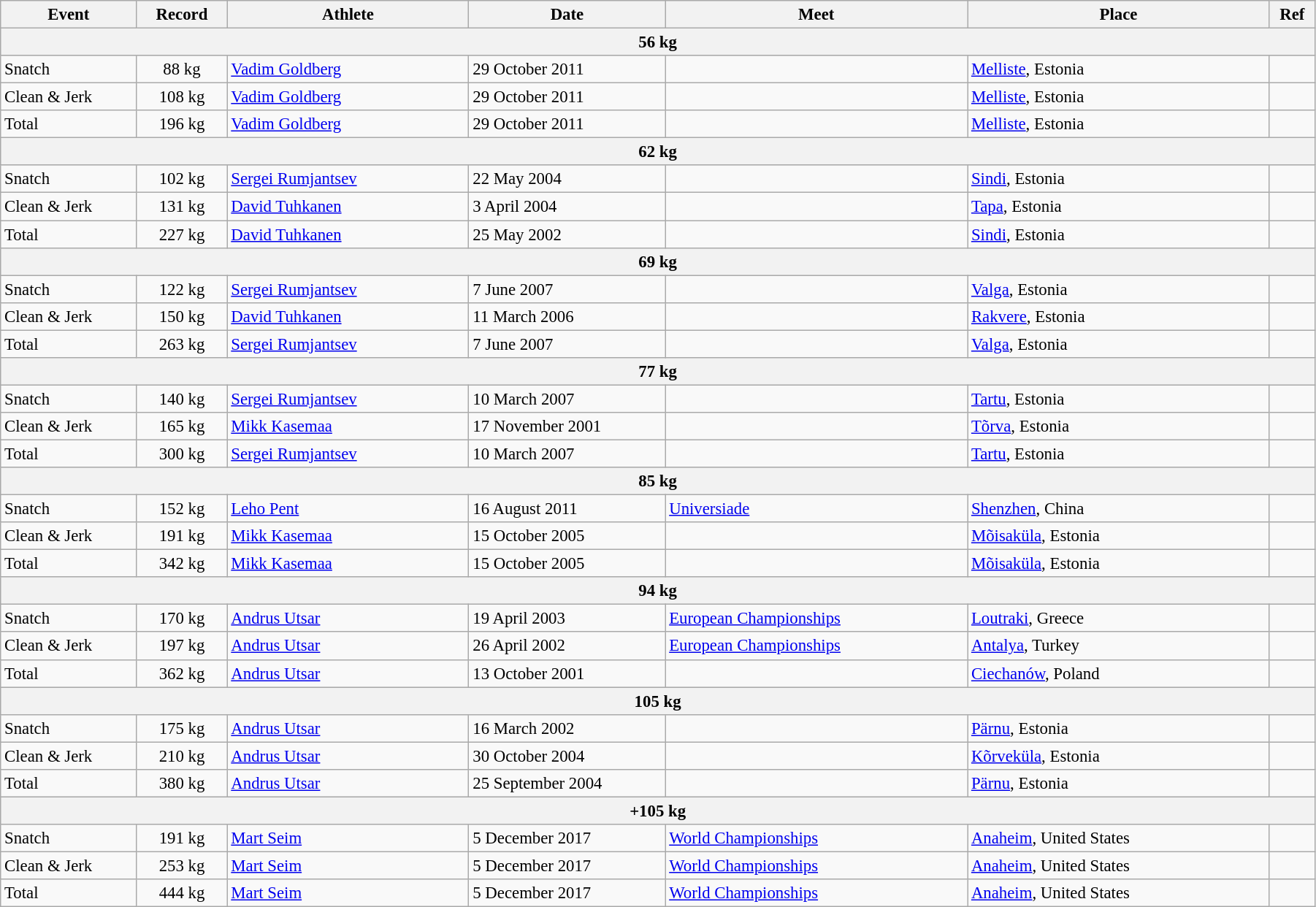<table class="wikitable" style="font-size:95%; width: 95%;">
<tr>
<th width=9%>Event</th>
<th width=6%>Record</th>
<th width=16%>Athlete</th>
<th width=13%>Date</th>
<th width=20%>Meet</th>
<th width=20%>Place</th>
<th width=3%>Ref</th>
</tr>
<tr bgcolor="#DDDDDD">
<th colspan="7">56 kg</th>
</tr>
<tr>
<td>Snatch</td>
<td align="center">88 kg</td>
<td><a href='#'>Vadim Goldberg</a></td>
<td>29 October 2011</td>
<td></td>
<td><a href='#'>Melliste</a>, Estonia</td>
<td></td>
</tr>
<tr>
<td>Clean & Jerk</td>
<td align="center">108 kg</td>
<td><a href='#'>Vadim Goldberg</a></td>
<td>29 October 2011</td>
<td></td>
<td><a href='#'>Melliste</a>, Estonia</td>
<td></td>
</tr>
<tr>
<td>Total</td>
<td align="center">196 kg</td>
<td><a href='#'>Vadim Goldberg</a></td>
<td>29 October 2011</td>
<td></td>
<td><a href='#'>Melliste</a>, Estonia</td>
<td></td>
</tr>
<tr bgcolor="#DDDDDD">
<th colspan="7">62 kg</th>
</tr>
<tr>
<td>Snatch</td>
<td align="center">102 kg</td>
<td><a href='#'>Sergei Rumjantsev</a></td>
<td>22 May 2004</td>
<td></td>
<td><a href='#'>Sindi</a>, Estonia</td>
<td></td>
</tr>
<tr>
<td>Clean & Jerk</td>
<td align="center">131 kg</td>
<td><a href='#'>David Tuhkanen</a></td>
<td>3 April 2004</td>
<td></td>
<td><a href='#'>Tapa</a>, Estonia</td>
<td></td>
</tr>
<tr>
<td>Total</td>
<td align="center">227 kg</td>
<td><a href='#'>David Tuhkanen</a></td>
<td>25 May 2002</td>
<td></td>
<td><a href='#'>Sindi</a>, Estonia</td>
<td></td>
</tr>
<tr bgcolor="#DDDDDD">
<th colspan="7">69 kg</th>
</tr>
<tr>
<td>Snatch</td>
<td align="center">122 kg</td>
<td><a href='#'>Sergei Rumjantsev</a></td>
<td>7 June 2007</td>
<td></td>
<td><a href='#'>Valga</a>, Estonia</td>
<td></td>
</tr>
<tr>
<td>Clean & Jerk</td>
<td align="center">150 kg</td>
<td><a href='#'>David Tuhkanen</a></td>
<td>11 March 2006</td>
<td></td>
<td><a href='#'>Rakvere</a>, Estonia</td>
<td></td>
</tr>
<tr>
<td>Total</td>
<td align="center">263 kg</td>
<td><a href='#'>Sergei Rumjantsev</a></td>
<td>7 June 2007</td>
<td></td>
<td><a href='#'>Valga</a>, Estonia</td>
<td></td>
</tr>
<tr bgcolor="#DDDDDD">
<th colspan="7">77 kg</th>
</tr>
<tr>
<td>Snatch</td>
<td align="center">140 kg</td>
<td><a href='#'>Sergei Rumjantsev</a></td>
<td>10 March 2007</td>
<td></td>
<td><a href='#'>Tartu</a>, Estonia</td>
<td></td>
</tr>
<tr>
<td>Clean & Jerk</td>
<td align="center">165 kg</td>
<td><a href='#'>Mikk Kasemaa</a></td>
<td>17 November 2001</td>
<td></td>
<td><a href='#'>Tõrva</a>, Estonia</td>
<td></td>
</tr>
<tr>
<td>Total</td>
<td align="center">300 kg</td>
<td><a href='#'>Sergei Rumjantsev</a></td>
<td>10 March 2007</td>
<td></td>
<td><a href='#'>Tartu</a>, Estonia</td>
<td></td>
</tr>
<tr bgcolor="#DDDDDD">
<th colspan="7">85 kg</th>
</tr>
<tr>
<td>Snatch</td>
<td align="center">152 kg</td>
<td><a href='#'>Leho Pent</a></td>
<td>16 August 2011</td>
<td><a href='#'>Universiade</a></td>
<td><a href='#'>Shenzhen</a>, China</td>
<td></td>
</tr>
<tr>
<td>Clean & Jerk</td>
<td align="center">191 kg</td>
<td><a href='#'>Mikk Kasemaa</a></td>
<td>15 October 2005</td>
<td></td>
<td><a href='#'>Mõisaküla</a>, Estonia</td>
<td></td>
</tr>
<tr>
<td>Total</td>
<td align="center">342 kg</td>
<td><a href='#'>Mikk Kasemaa</a></td>
<td>15 October 2005</td>
<td></td>
<td><a href='#'>Mõisaküla</a>, Estonia</td>
<td></td>
</tr>
<tr bgcolor="#DDDDDD">
<th colspan="7">94 kg</th>
</tr>
<tr>
<td>Snatch</td>
<td align="center">170 kg</td>
<td><a href='#'>Andrus Utsar</a></td>
<td>19 April 2003</td>
<td><a href='#'>European Championships</a></td>
<td><a href='#'>Loutraki</a>, Greece</td>
<td></td>
</tr>
<tr>
<td>Clean & Jerk</td>
<td align="center">197 kg</td>
<td><a href='#'>Andrus Utsar</a></td>
<td>26 April 2002</td>
<td><a href='#'>European Championships</a></td>
<td><a href='#'>Antalya</a>, Turkey</td>
<td></td>
</tr>
<tr>
<td>Total</td>
<td align="center">362 kg</td>
<td><a href='#'>Andrus Utsar</a></td>
<td>13 October 2001</td>
<td></td>
<td><a href='#'>Ciechanów</a>, Poland</td>
<td></td>
</tr>
<tr bgcolor="#DDDDDD">
<th colspan="7">105 kg</th>
</tr>
<tr>
<td>Snatch</td>
<td align="center">175 kg</td>
<td><a href='#'>Andrus Utsar</a></td>
<td>16 March 2002</td>
<td></td>
<td><a href='#'>Pärnu</a>, Estonia</td>
<td></td>
</tr>
<tr>
<td>Clean & Jerk</td>
<td align="center">210 kg</td>
<td><a href='#'>Andrus Utsar</a></td>
<td>30 October 2004</td>
<td></td>
<td><a href='#'>Kõrveküla</a>, Estonia</td>
<td></td>
</tr>
<tr>
<td>Total</td>
<td align="center">380 kg</td>
<td><a href='#'>Andrus Utsar</a></td>
<td>25 September 2004</td>
<td></td>
<td><a href='#'>Pärnu</a>, Estonia</td>
<td></td>
</tr>
<tr bgcolor="#DDDDDD">
<th colspan="7">+105 kg</th>
</tr>
<tr>
<td>Snatch</td>
<td align="center">191 kg</td>
<td><a href='#'>Mart Seim</a></td>
<td>5 December 2017</td>
<td><a href='#'>World Championships</a></td>
<td><a href='#'>Anaheim</a>, United States</td>
<td></td>
</tr>
<tr>
<td>Clean & Jerk</td>
<td align="center">253 kg</td>
<td><a href='#'>Mart Seim</a></td>
<td>5 December 2017</td>
<td><a href='#'>World Championships</a></td>
<td><a href='#'>Anaheim</a>, United States</td>
<td></td>
</tr>
<tr>
<td>Total</td>
<td align="center">444 kg</td>
<td><a href='#'>Mart Seim</a></td>
<td>5 December 2017</td>
<td><a href='#'>World Championships</a></td>
<td><a href='#'>Anaheim</a>, United States</td>
<td></td>
</tr>
</table>
